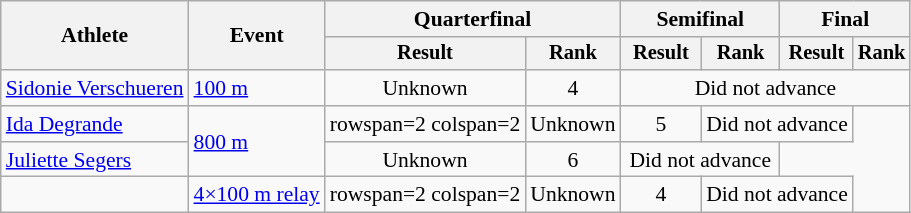<table class=wikitable style=font-size:90%;text-align:center>
<tr>
<th rowspan=2>Athlete</th>
<th rowspan=2>Event</th>
<th colspan=2>Quarterfinal</th>
<th colspan=2>Semifinal</th>
<th colspan=2>Final</th>
</tr>
<tr style=font-size:95%>
<th>Result</th>
<th>Rank</th>
<th>Result</th>
<th>Rank</th>
<th>Result</th>
<th>Rank</th>
</tr>
<tr>
<td align=left><a href='#'>Sidonie Verschueren</a></td>
<td align=left><a href='#'>100 m</a></td>
<td>Unknown</td>
<td>4</td>
<td colspan=4>Did not advance</td>
</tr>
<tr>
<td align=left><a href='#'>Ida Degrande</a></td>
<td rowspan=2 align=left><a href='#'>800 m</a></td>
<td>rowspan=2 colspan=2 </td>
<td>Unknown</td>
<td>5</td>
<td colspan=2>Did not advance</td>
</tr>
<tr>
<td align=left><a href='#'>Juliette Segers</a></td>
<td>Unknown</td>
<td>6</td>
<td colspan=2>Did not advance</td>
</tr>
<tr>
<td align=left></td>
<td rowspan=2 align=left><a href='#'>4×100 m relay</a></td>
<td>rowspan=2 colspan=2 </td>
<td>Unknown</td>
<td>4</td>
<td colspan=2>Did not advance</td>
</tr>
</table>
